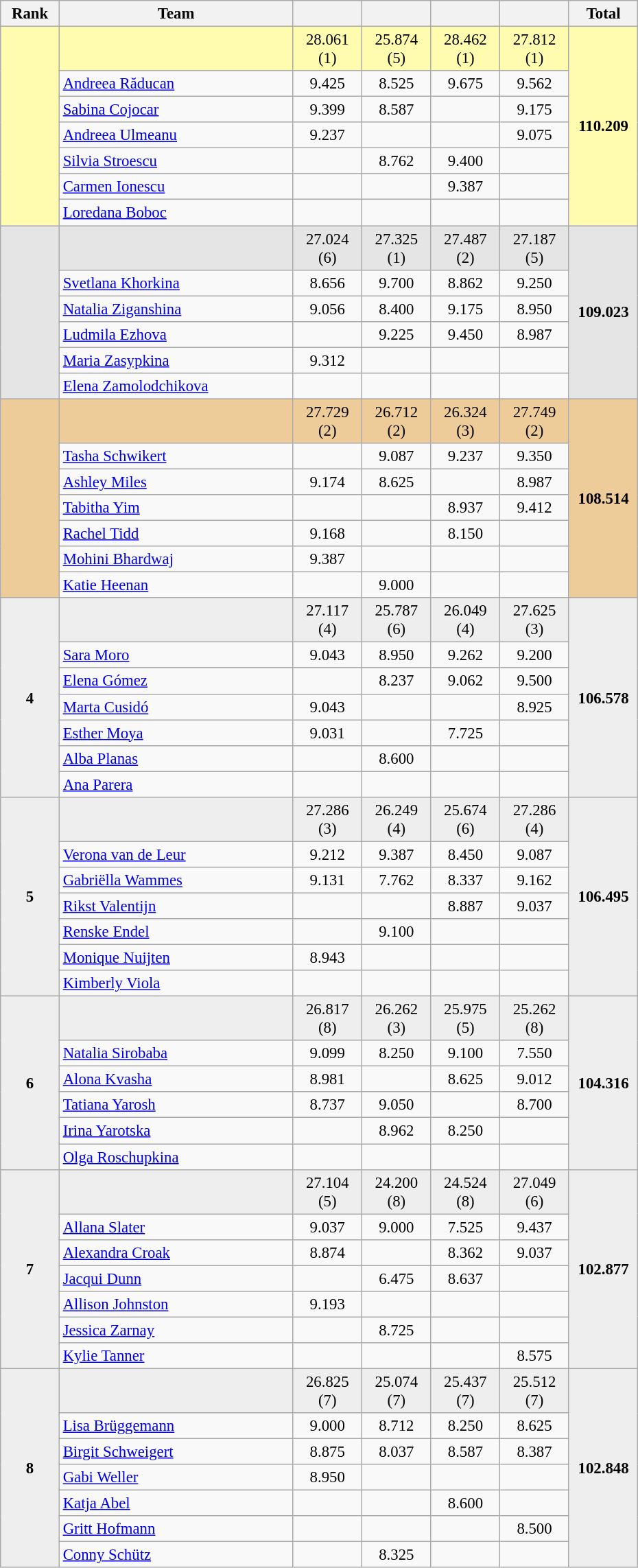<table class="wikitable" style="text-align:center; font-size:95%">
<tr>
<th scope="col" style="width:50px;">Rank</th>
<th scope="col" style="width:220px;">Team</th>
<th scope="col" style="width:60px;"></th>
<th scope="col" style="width:60px;"></th>
<th scope="col" style="width:60px;"></th>
<th scope="col" style="width:60px;"></th>
<th scope="col" style="width:60px;">Total</th>
</tr>
<tr style="background:#fffcaf;">
<td rowspan=7></td>
<td style="text-align:left;"><strong></strong></td>
<td>28.061 (1)</td>
<td>25.874 (5)</td>
<td>28.462 (1)</td>
<td>27.812 (1)</td>
<td rowspan=7><strong>110.209</strong></td>
</tr>
<tr>
<td style="text-align:left;"><a href='#'>Andreea Răducan</a></td>
<td>9.425</td>
<td>8.525</td>
<td>9.675</td>
<td>9.562</td>
</tr>
<tr>
<td style="text-align:left;"><a href='#'>Sabina Cojocar</a></td>
<td>9.399</td>
<td>8.587</td>
<td></td>
<td>9.175</td>
</tr>
<tr>
<td style="text-align:left;"><a href='#'>Andreea Ulmeanu</a></td>
<td>9.237</td>
<td></td>
<td></td>
<td>9.075</td>
</tr>
<tr>
<td style="text-align:left;"><a href='#'>Silvia Stroescu</a></td>
<td></td>
<td>8.762</td>
<td>9.400</td>
<td></td>
</tr>
<tr>
<td style="text-align:left;"><a href='#'>Carmen Ionescu</a></td>
<td></td>
<td></td>
<td>9.387</td>
<td></td>
</tr>
<tr>
<td style="text-align:left;"><a href='#'>Loredana Boboc</a></td>
<td></td>
<td></td>
<td></td>
<td></td>
</tr>
<tr style="background:#e5e5e5;">
<td rowspan=6></td>
<td style="text-align:left;"><strong></strong></td>
<td>27.024 (6)</td>
<td>27.325 (1)</td>
<td>27.487 (2)</td>
<td>27.187 (5)</td>
<td rowspan=6><strong>109.023</strong></td>
</tr>
<tr>
<td style="text-align:left;"><a href='#'>Svetlana Khorkina</a></td>
<td>8.656</td>
<td>9.700</td>
<td>8.862</td>
<td>9.250</td>
</tr>
<tr>
<td style="text-align:left;"><a href='#'>Natalia Ziganshina</a></td>
<td>9.056</td>
<td>8.400</td>
<td>9.175</td>
<td>8.950</td>
</tr>
<tr>
<td style="text-align:left;"><a href='#'>Ludmila Ezhova</a></td>
<td></td>
<td>9.225</td>
<td>9.450</td>
<td>8.987</td>
</tr>
<tr>
<td style="text-align:left;"><a href='#'>Maria Zasypkina</a></td>
<td>9.312</td>
<td></td>
<td></td>
<td></td>
</tr>
<tr>
<td style="text-align:left;"><a href='#'>Elena Zamolodchikova</a></td>
<td></td>
<td></td>
<td></td>
<td></td>
</tr>
<tr style="background:#ec9;">
<td rowspan=7></td>
<td style="text-align:left;"><strong></strong></td>
<td>27.729 (2)</td>
<td>26.712 (2)</td>
<td>26.324 (3)</td>
<td>27.749 (2)</td>
<td rowspan=7><strong>108.514</strong></td>
</tr>
<tr>
<td style="text-align:left;"><a href='#'>Tasha Schwikert</a></td>
<td></td>
<td>9.087</td>
<td>9.237</td>
<td>9.350</td>
</tr>
<tr>
<td style="text-align:left;"><a href='#'>Ashley Miles</a></td>
<td>9.174</td>
<td>8.625</td>
<td></td>
<td>8.987</td>
</tr>
<tr>
<td style="text-align:left;"><a href='#'>Tabitha Yim</a></td>
<td></td>
<td></td>
<td>8.937</td>
<td>9.412</td>
</tr>
<tr>
<td style="text-align:left;"><a href='#'>Rachel Tidd</a></td>
<td>9.168</td>
<td></td>
<td>8.150</td>
<td></td>
</tr>
<tr>
<td style="text-align:left;"><a href='#'>Mohini Bhardwaj</a></td>
<td>9.387</td>
<td></td>
<td></td>
<td></td>
</tr>
<tr>
<td style="text-align:left;"><a href='#'>Katie Heenan</a></td>
<td></td>
<td>9.000</td>
<td></td>
<td></td>
</tr>
<tr style="background:#eee;">
<td rowspan=7><strong>4</strong></td>
<td style="text-align:left;"><strong></strong></td>
<td>27.117 (4)</td>
<td>25.787 (6)</td>
<td>26.049 (4)</td>
<td>27.625 (3)</td>
<td rowspan=7><strong>106.578</strong></td>
</tr>
<tr>
<td style="text-align:left;"><a href='#'>Sara Moro</a></td>
<td>9.043</td>
<td>8.950</td>
<td>9.262</td>
<td>9.200</td>
</tr>
<tr>
<td style="text-align:left;"><a href='#'>Elena Gómez</a></td>
<td></td>
<td>8.237</td>
<td>9.062</td>
<td>9.500</td>
</tr>
<tr>
<td style="text-align:left;"><a href='#'>Marta Cusidó</a></td>
<td>9.043</td>
<td></td>
<td></td>
<td>8.925</td>
</tr>
<tr>
<td style="text-align:left;"><a href='#'>Esther Moya</a></td>
<td>9.031</td>
<td></td>
<td>7.725</td>
<td></td>
</tr>
<tr>
<td style="text-align:left;"><a href='#'>Alba Planas</a></td>
<td></td>
<td>8.600</td>
<td></td>
<td></td>
</tr>
<tr>
<td style="text-align:left;"><a href='#'>Ana Parera</a></td>
<td></td>
<td></td>
<td></td>
<td></td>
</tr>
<tr style="background:#eee;">
<td rowspan=7><strong>5</strong></td>
<td style="text-align:left;"><strong></strong></td>
<td>27.286 (3)</td>
<td>26.249 (4)</td>
<td>25.674 (6)</td>
<td>27.286 (4)</td>
<td rowspan=7><strong>106.495</strong></td>
</tr>
<tr>
<td style="text-align:left;"><a href='#'>Verona van de Leur</a></td>
<td>9.212</td>
<td>9.387</td>
<td>8.450</td>
<td>9.087</td>
</tr>
<tr>
<td style="text-align:left;"><a href='#'>Gabriëlla Wammes</a></td>
<td>9.131</td>
<td>7.762</td>
<td>8.337</td>
<td>9.162</td>
</tr>
<tr>
<td style="text-align:left;"><a href='#'>Rikst Valentijn</a></td>
<td></td>
<td></td>
<td>8.887</td>
<td>9.037</td>
</tr>
<tr>
<td style="text-align:left;"><a href='#'>Renske Endel</a></td>
<td></td>
<td>9.100</td>
<td></td>
<td></td>
</tr>
<tr>
<td style="text-align:left;"><a href='#'>Monique Nuijten</a></td>
<td>8.943</td>
<td></td>
<td></td>
<td></td>
</tr>
<tr>
<td style="text-align:left;"><a href='#'>Kimberly Viola</a></td>
<td></td>
<td></td>
<td></td>
<td></td>
</tr>
<tr style="background:#eee;">
<td rowspan=6><strong>6</strong></td>
<td style="text-align:left;"><strong></strong></td>
<td>26.817 (8)</td>
<td>26.262 (3)</td>
<td>25.975 (5)</td>
<td>25.262 (8)</td>
<td rowspan=6><strong>104.316</strong></td>
</tr>
<tr>
<td style="text-align:left;"><a href='#'>Natalia Sirobaba</a></td>
<td>9.099</td>
<td>8.250</td>
<td>9.100</td>
<td>7.550</td>
</tr>
<tr>
<td style="text-align:left;"><a href='#'>Alona Kvasha</a></td>
<td>8.981</td>
<td></td>
<td>8.625</td>
<td>9.012</td>
</tr>
<tr>
<td style="text-align:left;"><a href='#'>Tatiana Yarosh</a></td>
<td>8.737</td>
<td>9.050</td>
<td></td>
<td>8.700</td>
</tr>
<tr>
<td style="text-align:left;"><a href='#'>Irina Yarotska</a></td>
<td></td>
<td>8.962</td>
<td>8.250</td>
<td></td>
</tr>
<tr>
<td style="text-align:left;"><a href='#'>Olga Roschupkina</a></td>
<td></td>
<td></td>
<td></td>
<td></td>
</tr>
<tr style="background:#eee;">
<td rowspan=7><strong>7</strong></td>
<td style="text-align:left;"><strong></strong></td>
<td>27.104 (5)</td>
<td>24.200 (8)</td>
<td>24.524 (8)</td>
<td>27.049 (6)</td>
<td rowspan=7><strong>102.877</strong></td>
</tr>
<tr>
<td style="text-align:left;"><a href='#'>Allana Slater</a></td>
<td>9.037</td>
<td>9.000</td>
<td>7.525</td>
<td>9.437</td>
</tr>
<tr>
<td style="text-align:left;"><a href='#'>Alexandra Croak</a></td>
<td>8.874</td>
<td></td>
<td>8.362</td>
<td>9.037</td>
</tr>
<tr>
<td style="text-align:left;"><a href='#'>Jacqui Dunn</a></td>
<td></td>
<td>6.475</td>
<td>8.637</td>
<td></td>
</tr>
<tr>
<td style="text-align:left;"><a href='#'>Allison Johnston</a></td>
<td>9.193</td>
<td></td>
<td></td>
<td></td>
</tr>
<tr>
<td style="text-align:left;"><a href='#'>Jessica Zarnay</a></td>
<td></td>
<td>8.725</td>
<td></td>
<td></td>
</tr>
<tr>
<td style="text-align:left;"><a href='#'>Kylie Tanner</a></td>
<td></td>
<td></td>
<td></td>
<td>8.575</td>
</tr>
<tr style="background:#eee;">
<td rowspan=7><strong>8</strong></td>
<td style="text-align:left;"><strong></strong></td>
<td>26.825 (7)</td>
<td>25.074 (7)</td>
<td>25.437 (7)</td>
<td>25.512 (7)</td>
<td rowspan=7><strong>102.848</strong></td>
</tr>
<tr>
<td style="text-align:left;"><a href='#'>Lisa Brüggemann</a></td>
<td>9.000</td>
<td>8.712</td>
<td>8.250</td>
<td>8.625</td>
</tr>
<tr>
<td style="text-align:left;"><a href='#'>Birgit Schweigert</a></td>
<td>8.875</td>
<td>8.037</td>
<td>8.587</td>
<td>8.387</td>
</tr>
<tr>
<td style="text-align:left;"><a href='#'>Gabi Weller</a></td>
<td>8.950</td>
<td></td>
<td></td>
<td></td>
</tr>
<tr>
<td style="text-align:left;"><a href='#'>Katja Abel</a></td>
<td></td>
<td></td>
<td>8.600</td>
<td></td>
</tr>
<tr>
<td style="text-align:left;"><a href='#'>Gritt Hofmann</a></td>
<td></td>
<td></td>
<td></td>
<td>8.500</td>
</tr>
<tr>
<td style="text-align:left;"><a href='#'>Conny Schütz</a></td>
<td></td>
<td>8.325</td>
<td></td>
<td></td>
</tr>
</table>
